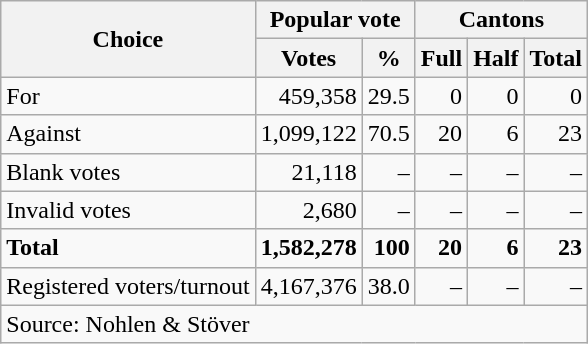<table class=wikitable style=text-align:right>
<tr>
<th rowspan=2>Choice</th>
<th colspan=2>Popular vote</th>
<th colspan=3>Cantons</th>
</tr>
<tr>
<th>Votes</th>
<th>%</th>
<th>Full</th>
<th>Half</th>
<th>Total</th>
</tr>
<tr>
<td align=left>For</td>
<td>459,358</td>
<td>29.5</td>
<td>0</td>
<td>0</td>
<td>0</td>
</tr>
<tr>
<td align=left>Against</td>
<td>1,099,122</td>
<td>70.5</td>
<td>20</td>
<td>6</td>
<td>23</td>
</tr>
<tr>
<td align=left>Blank votes</td>
<td>21,118</td>
<td>–</td>
<td>–</td>
<td>–</td>
<td>–</td>
</tr>
<tr>
<td align=left>Invalid votes</td>
<td>2,680</td>
<td>–</td>
<td>–</td>
<td>–</td>
<td>–</td>
</tr>
<tr>
<td align=left><strong>Total</strong></td>
<td><strong>1,582,278</strong></td>
<td><strong>100</strong></td>
<td><strong>20</strong></td>
<td><strong>6</strong></td>
<td><strong>23</strong></td>
</tr>
<tr>
<td align=left>Registered voters/turnout</td>
<td>4,167,376</td>
<td>38.0</td>
<td>–</td>
<td>–</td>
<td>–</td>
</tr>
<tr>
<td align=left colspan=11>Source: Nohlen & Stöver</td>
</tr>
</table>
